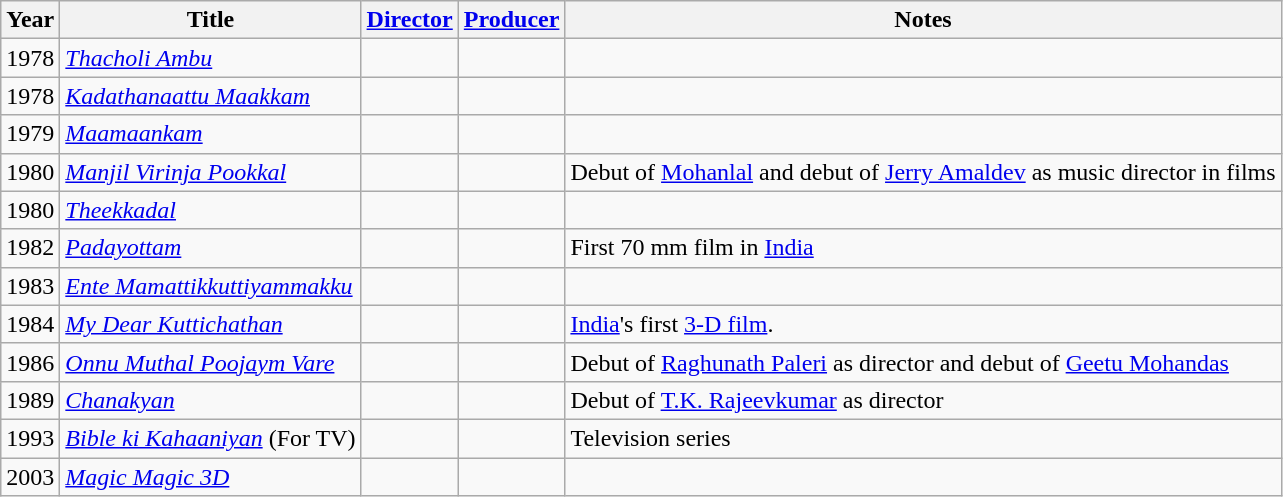<table class="wikitable sortable">
<tr>
<th>Year</th>
<th>Title</th>
<th><a href='#'>Director</a></th>
<th><a href='#'>Producer</a></th>
<th>Notes</th>
</tr>
<tr>
<td>1978</td>
<td><em><a href='#'>Thacholi Ambu</a></em></td>
<td></td>
<td></td>
<td></td>
</tr>
<tr>
<td>1978</td>
<td><em><a href='#'>Kadathanaattu Maakkam</a></em></td>
<td></td>
<td></td>
<td></td>
</tr>
<tr>
<td>1979</td>
<td><em><a href='#'>Maamaankam</a></em></td>
<td></td>
<td></td>
<td></td>
</tr>
<tr>
<td>1980</td>
<td><em><a href='#'>Manjil Virinja Pookkal</a></em></td>
<td></td>
<td></td>
<td>Debut of <a href='#'>Mohanlal</a> and debut of <a href='#'>Jerry Amaldev</a> as music director in films</td>
</tr>
<tr>
<td>1980</td>
<td><em><a href='#'>Theekkadal</a></em></td>
<td></td>
<td></td>
<td></td>
</tr>
<tr>
<td>1982</td>
<td><em><a href='#'>Padayottam</a></em></td>
<td></td>
<td></td>
<td>First 70 mm film in <a href='#'>India</a></td>
</tr>
<tr>
<td>1983</td>
<td><em><a href='#'>Ente Mamattikkuttiyammakku</a></em></td>
<td></td>
<td></td>
<td></td>
</tr>
<tr>
<td>1984</td>
<td><em><a href='#'>My Dear Kuttichathan</a></em></td>
<td></td>
<td></td>
<td><a href='#'>India</a>'s first <a href='#'>3-D film</a>.</td>
</tr>
<tr>
<td>1986</td>
<td><em><a href='#'>Onnu Muthal Poojaym Vare</a></em></td>
<td></td>
<td></td>
<td>Debut of <a href='#'>Raghunath Paleri</a> as director and debut of <a href='#'>Geetu Mohandas</a></td>
</tr>
<tr>
<td>1989</td>
<td><em><a href='#'>Chanakyan</a></em></td>
<td></td>
<td></td>
<td>Debut of <a href='#'>T.K. Rajeevkumar</a> as director</td>
</tr>
<tr>
<td>1993</td>
<td><em><a href='#'>Bible ki Kahaaniyan</a></em> (For TV)</td>
<td></td>
<td></td>
<td>Television series</td>
</tr>
<tr>
<td>2003</td>
<td><em><a href='#'>Magic Magic 3D</a></em></td>
<td></td>
<td></td>
<td></td>
</tr>
</table>
